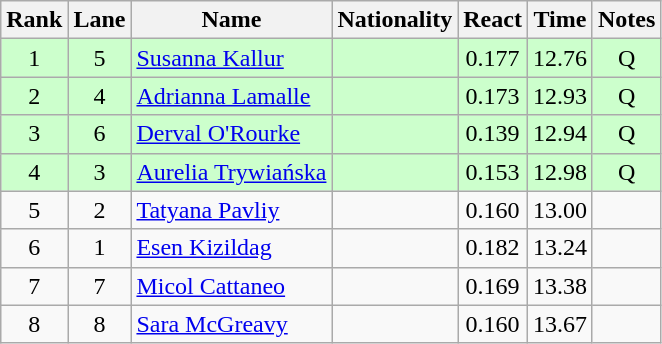<table class="wikitable sortable" style="text-align:center">
<tr>
<th>Rank</th>
<th>Lane</th>
<th>Name</th>
<th>Nationality</th>
<th>React</th>
<th>Time</th>
<th>Notes</th>
</tr>
<tr bgcolor=ccffcc>
<td>1</td>
<td>5</td>
<td align="left"><a href='#'>Susanna Kallur</a></td>
<td align=left></td>
<td>0.177</td>
<td>12.76</td>
<td>Q</td>
</tr>
<tr bgcolor=ccffcc>
<td>2</td>
<td>4</td>
<td align="left"><a href='#'>Adrianna Lamalle</a></td>
<td align=left></td>
<td>0.173</td>
<td>12.93</td>
<td>Q</td>
</tr>
<tr bgcolor=ccffcc>
<td>3</td>
<td>6</td>
<td align="left"><a href='#'>Derval O'Rourke</a></td>
<td align=left></td>
<td>0.139</td>
<td>12.94</td>
<td>Q</td>
</tr>
<tr bgcolor=ccffcc>
<td>4</td>
<td>3</td>
<td align="left"><a href='#'>Aurelia Trywiańska</a></td>
<td align=left></td>
<td>0.153</td>
<td>12.98</td>
<td>Q</td>
</tr>
<tr>
<td>5</td>
<td>2</td>
<td align="left"><a href='#'>Tatyana Pavliy</a></td>
<td align=left></td>
<td>0.160</td>
<td>13.00</td>
<td></td>
</tr>
<tr>
<td>6</td>
<td>1</td>
<td align="left"><a href='#'>Esen Kizildag</a></td>
<td align=left></td>
<td>0.182</td>
<td>13.24</td>
<td></td>
</tr>
<tr>
<td>7</td>
<td>7</td>
<td align="left"><a href='#'>Micol Cattaneo</a></td>
<td align=left></td>
<td>0.169</td>
<td>13.38</td>
<td></td>
</tr>
<tr>
<td>8</td>
<td>8</td>
<td align="left"><a href='#'>Sara McGreavy</a></td>
<td align=left></td>
<td>0.160</td>
<td>13.67</td>
<td></td>
</tr>
</table>
